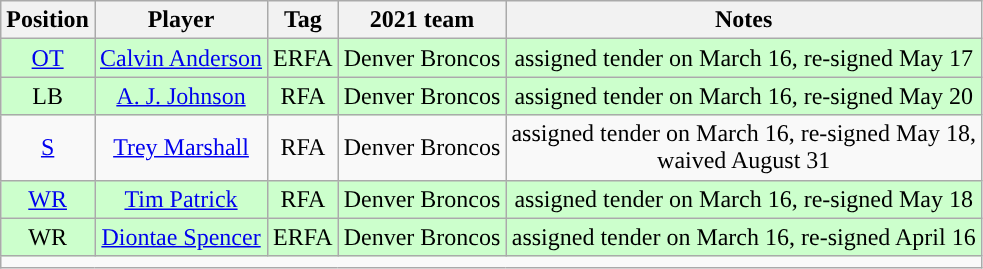<table class="wikitable" style="text-align:center">
<tr>
<th>Position</th>
<th>Player</th>
<th>Tag</th>
<th>2021 team</th>
<th>Notes</th>
</tr>
<tr style="background:#cfc">
<td><a href='#'>OT</a></td>
<td><a href='#'>Calvin Anderson</a></td>
<td>ERFA</td>
<td>Denver Broncos</td>
<td>assigned tender on March 16, re-signed May 17</td>
</tr>
<tr style="background:#cfc">
<td>LB</td>
<td><a href='#'>A. J. Johnson</a></td>
<td>RFA</td>
<td>Denver Broncos</td>
<td>assigned tender on March 16, re-signed May 20</td>
</tr>
<tr style="background:#">
<td><a href='#'>S</a></td>
<td><a href='#'>Trey Marshall</a></td>
<td>RFA</td>
<td>Denver Broncos</td>
<td>assigned tender on March 16, re-signed May 18,<br>waived August 31</td>
</tr>
<tr style="background:#cfc">
<td><a href='#'>WR</a></td>
<td><a href='#'>Tim Patrick</a></td>
<td>RFA</td>
<td>Denver Broncos</td>
<td>assigned tender on March 16, re-signed May 18</td>
</tr>
<tr style="background:#cfc">
<td>WR</td>
<td><a href='#'>Diontae Spencer</a></td>
<td>ERFA</td>
<td>Denver Broncos</td>
<td>assigned tender on March 16, re-signed April 16</td>
</tr>
<tr>
<td colspan=5></td>
</tr>
</table>
